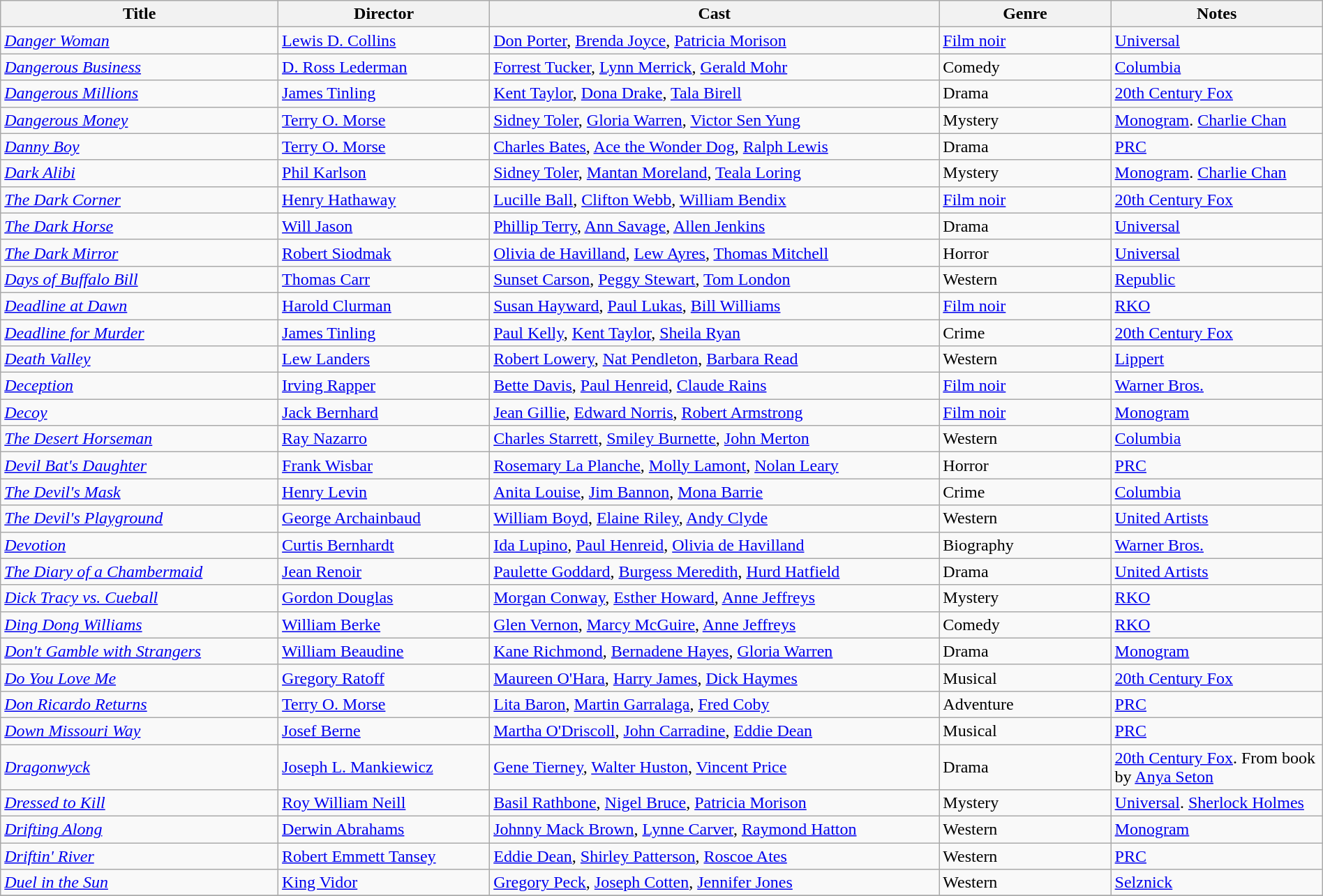<table class="wikitable" style="width:100%;">
<tr>
<th style="width:21%;">Title</th>
<th style="width:16%;">Director</th>
<th style="width:34%;">Cast</th>
<th style="width:13%;">Genre</th>
<th style="width:16%;">Notes</th>
</tr>
<tr>
<td><em><a href='#'>Danger Woman</a></em></td>
<td><a href='#'>Lewis D. Collins</a></td>
<td><a href='#'>Don Porter</a>, <a href='#'>Brenda Joyce</a>, <a href='#'>Patricia Morison</a></td>
<td><a href='#'>Film noir</a></td>
<td><a href='#'>Universal</a></td>
</tr>
<tr>
<td><em><a href='#'>Dangerous Business</a></em></td>
<td><a href='#'>D. Ross Lederman</a></td>
<td><a href='#'>Forrest Tucker</a>, <a href='#'>Lynn Merrick</a>, <a href='#'>Gerald Mohr</a></td>
<td>Comedy</td>
<td><a href='#'>Columbia</a></td>
</tr>
<tr>
<td><em><a href='#'>Dangerous Millions</a></em></td>
<td><a href='#'>James Tinling</a></td>
<td><a href='#'>Kent Taylor</a>, <a href='#'>Dona Drake</a>, <a href='#'>Tala Birell</a></td>
<td>Drama</td>
<td><a href='#'>20th Century Fox</a></td>
</tr>
<tr>
<td><em><a href='#'>Dangerous Money</a></em></td>
<td><a href='#'>Terry O. Morse</a></td>
<td><a href='#'>Sidney Toler</a>, <a href='#'>Gloria Warren</a>, <a href='#'>Victor Sen Yung</a></td>
<td>Mystery</td>
<td><a href='#'>Monogram</a>. <a href='#'>Charlie Chan</a></td>
</tr>
<tr>
<td><em><a href='#'>Danny Boy</a></em></td>
<td><a href='#'>Terry O. Morse</a></td>
<td><a href='#'>Charles Bates</a>, <a href='#'>Ace the Wonder Dog</a>, <a href='#'>Ralph Lewis</a></td>
<td>Drama</td>
<td><a href='#'>PRC</a></td>
</tr>
<tr>
<td><em><a href='#'>Dark Alibi</a></em></td>
<td><a href='#'>Phil Karlson</a></td>
<td><a href='#'>Sidney Toler</a>, <a href='#'>Mantan Moreland</a>, <a href='#'>Teala Loring</a></td>
<td>Mystery</td>
<td><a href='#'>Monogram</a>. <a href='#'>Charlie Chan</a></td>
</tr>
<tr>
<td><em><a href='#'>The Dark Corner</a></em></td>
<td><a href='#'>Henry Hathaway</a></td>
<td><a href='#'>Lucille Ball</a>, <a href='#'>Clifton Webb</a>, <a href='#'>William Bendix</a></td>
<td><a href='#'>Film noir</a></td>
<td><a href='#'>20th Century Fox</a></td>
</tr>
<tr>
<td><em><a href='#'>The Dark Horse</a></em></td>
<td><a href='#'>Will Jason</a></td>
<td><a href='#'>Phillip Terry</a>, <a href='#'>Ann Savage</a>, <a href='#'>Allen Jenkins</a></td>
<td>Drama</td>
<td><a href='#'>Universal</a></td>
</tr>
<tr>
<td><em><a href='#'>The Dark Mirror</a></em></td>
<td><a href='#'>Robert Siodmak</a></td>
<td><a href='#'>Olivia de Havilland</a>, <a href='#'>Lew Ayres</a>, <a href='#'>Thomas Mitchell</a></td>
<td>Horror</td>
<td><a href='#'>Universal</a></td>
</tr>
<tr>
<td><em><a href='#'>Days of Buffalo Bill</a></em></td>
<td><a href='#'>Thomas Carr</a></td>
<td><a href='#'>Sunset Carson</a>, <a href='#'>Peggy Stewart</a>, <a href='#'>Tom London</a></td>
<td>Western</td>
<td><a href='#'>Republic</a></td>
</tr>
<tr>
<td><em><a href='#'>Deadline at Dawn</a></em></td>
<td><a href='#'>Harold Clurman</a></td>
<td><a href='#'>Susan Hayward</a>, <a href='#'>Paul Lukas</a>, <a href='#'>Bill Williams</a></td>
<td><a href='#'>Film noir</a></td>
<td><a href='#'>RKO</a></td>
</tr>
<tr>
<td><em><a href='#'>Deadline for Murder</a></em></td>
<td><a href='#'>James Tinling</a></td>
<td><a href='#'>Paul Kelly</a>, <a href='#'>Kent Taylor</a>, <a href='#'>Sheila Ryan</a></td>
<td>Crime</td>
<td><a href='#'>20th Century Fox</a></td>
</tr>
<tr>
<td><em><a href='#'>Death Valley</a></em></td>
<td><a href='#'>Lew Landers</a></td>
<td><a href='#'>Robert Lowery</a>, <a href='#'>Nat Pendleton</a>, <a href='#'>Barbara Read</a></td>
<td>Western</td>
<td><a href='#'>Lippert</a></td>
</tr>
<tr>
<td><em><a href='#'>Deception</a></em></td>
<td><a href='#'>Irving Rapper</a></td>
<td><a href='#'>Bette Davis</a>, <a href='#'>Paul Henreid</a>, <a href='#'>Claude Rains</a></td>
<td><a href='#'>Film noir</a></td>
<td><a href='#'>Warner Bros.</a></td>
</tr>
<tr>
<td><em><a href='#'>Decoy</a></em></td>
<td><a href='#'>Jack Bernhard</a></td>
<td><a href='#'>Jean Gillie</a>, <a href='#'>Edward Norris</a>, <a href='#'>Robert Armstrong</a></td>
<td><a href='#'>Film noir</a></td>
<td><a href='#'>Monogram</a></td>
</tr>
<tr>
<td><em><a href='#'>The Desert Horseman</a></em></td>
<td><a href='#'>Ray Nazarro</a></td>
<td><a href='#'>Charles Starrett</a>, <a href='#'>Smiley Burnette</a>, <a href='#'>John Merton</a></td>
<td>Western</td>
<td><a href='#'>Columbia</a></td>
</tr>
<tr>
<td><em><a href='#'>Devil Bat's Daughter</a></em></td>
<td><a href='#'>Frank Wisbar</a></td>
<td><a href='#'>Rosemary La Planche</a>, <a href='#'>Molly Lamont</a>, <a href='#'>Nolan Leary</a></td>
<td>Horror</td>
<td><a href='#'>PRC</a></td>
</tr>
<tr>
<td><em><a href='#'>The Devil's Mask</a></em></td>
<td><a href='#'>Henry Levin</a></td>
<td><a href='#'>Anita Louise</a>, <a href='#'>Jim Bannon</a>, <a href='#'>Mona Barrie</a></td>
<td>Crime</td>
<td><a href='#'>Columbia</a></td>
</tr>
<tr>
<td><em><a href='#'>The Devil's Playground</a></em></td>
<td><a href='#'>George Archainbaud</a></td>
<td><a href='#'>William Boyd</a>, <a href='#'>Elaine Riley</a>, <a href='#'>Andy Clyde</a></td>
<td>Western</td>
<td><a href='#'>United Artists</a></td>
</tr>
<tr>
<td><em><a href='#'>Devotion</a></em></td>
<td><a href='#'>Curtis Bernhardt</a></td>
<td><a href='#'>Ida Lupino</a>, <a href='#'>Paul Henreid</a>, <a href='#'>Olivia de Havilland</a></td>
<td>Biography</td>
<td><a href='#'>Warner Bros.</a></td>
</tr>
<tr>
<td><em><a href='#'>The Diary of a Chambermaid</a></em></td>
<td><a href='#'>Jean Renoir</a></td>
<td><a href='#'>Paulette Goddard</a>, <a href='#'>Burgess Meredith</a>, <a href='#'>Hurd Hatfield</a></td>
<td>Drama</td>
<td><a href='#'>United Artists</a></td>
</tr>
<tr>
<td><em><a href='#'>Dick Tracy vs. Cueball</a></em></td>
<td><a href='#'>Gordon Douglas</a></td>
<td><a href='#'>Morgan Conway</a>, <a href='#'>Esther Howard</a>, <a href='#'>Anne Jeffreys</a></td>
<td>Mystery</td>
<td><a href='#'>RKO</a></td>
</tr>
<tr>
<td><em><a href='#'>Ding Dong Williams</a></em></td>
<td><a href='#'>William Berke</a></td>
<td><a href='#'>Glen Vernon</a>, <a href='#'>Marcy McGuire</a>, <a href='#'>Anne Jeffreys</a></td>
<td>Comedy</td>
<td><a href='#'>RKO</a></td>
</tr>
<tr>
<td><em><a href='#'>Don't Gamble with Strangers</a></em></td>
<td><a href='#'>William Beaudine</a></td>
<td><a href='#'>Kane Richmond</a>, <a href='#'>Bernadene Hayes</a>, <a href='#'>Gloria Warren</a></td>
<td>Drama</td>
<td><a href='#'>Monogram</a></td>
</tr>
<tr>
<td><em><a href='#'>Do You Love Me</a></em></td>
<td><a href='#'>Gregory Ratoff</a></td>
<td><a href='#'>Maureen O'Hara</a>, <a href='#'>Harry James</a>, <a href='#'>Dick Haymes</a></td>
<td>Musical</td>
<td><a href='#'>20th Century Fox</a></td>
</tr>
<tr>
<td><em><a href='#'>Don Ricardo Returns</a></em></td>
<td><a href='#'>Terry O. Morse</a></td>
<td><a href='#'>Lita Baron</a>, <a href='#'>Martin Garralaga</a>, <a href='#'>Fred Coby</a></td>
<td>Adventure</td>
<td><a href='#'>PRC</a></td>
</tr>
<tr>
<td><em><a href='#'>Down Missouri Way</a></em></td>
<td><a href='#'>Josef Berne</a></td>
<td><a href='#'>Martha O'Driscoll</a>, <a href='#'>John Carradine</a>, <a href='#'>Eddie Dean</a></td>
<td>Musical</td>
<td><a href='#'>PRC</a></td>
</tr>
<tr>
<td><em><a href='#'>Dragonwyck</a></em></td>
<td><a href='#'>Joseph L. Mankiewicz</a></td>
<td><a href='#'>Gene Tierney</a>, <a href='#'>Walter Huston</a>, <a href='#'>Vincent Price</a></td>
<td>Drama</td>
<td><a href='#'>20th Century Fox</a>. From book by <a href='#'>Anya Seton</a></td>
</tr>
<tr>
<td><em><a href='#'>Dressed to Kill</a></em></td>
<td><a href='#'>Roy William Neill</a></td>
<td><a href='#'>Basil Rathbone</a>, <a href='#'>Nigel Bruce</a>, <a href='#'>Patricia Morison</a></td>
<td>Mystery</td>
<td><a href='#'>Universal</a>. <a href='#'>Sherlock Holmes</a></td>
</tr>
<tr>
<td><em><a href='#'>Drifting Along</a></em></td>
<td><a href='#'>Derwin Abrahams</a></td>
<td><a href='#'>Johnny Mack Brown</a>, <a href='#'>Lynne Carver</a>, <a href='#'>Raymond Hatton</a></td>
<td>Western</td>
<td><a href='#'>Monogram</a></td>
</tr>
<tr>
<td><em><a href='#'>Driftin' River</a></em></td>
<td><a href='#'>Robert Emmett Tansey</a></td>
<td><a href='#'>Eddie Dean</a>, <a href='#'>Shirley Patterson</a>, <a href='#'>Roscoe Ates</a></td>
<td>Western</td>
<td><a href='#'>PRC</a></td>
</tr>
<tr>
<td><em><a href='#'>Duel in the Sun</a></em></td>
<td><a href='#'>King Vidor</a></td>
<td><a href='#'>Gregory Peck</a>, <a href='#'>Joseph Cotten</a>, <a href='#'>Jennifer Jones</a></td>
<td>Western</td>
<td><a href='#'>Selznick</a></td>
</tr>
<tr>
</tr>
</table>
